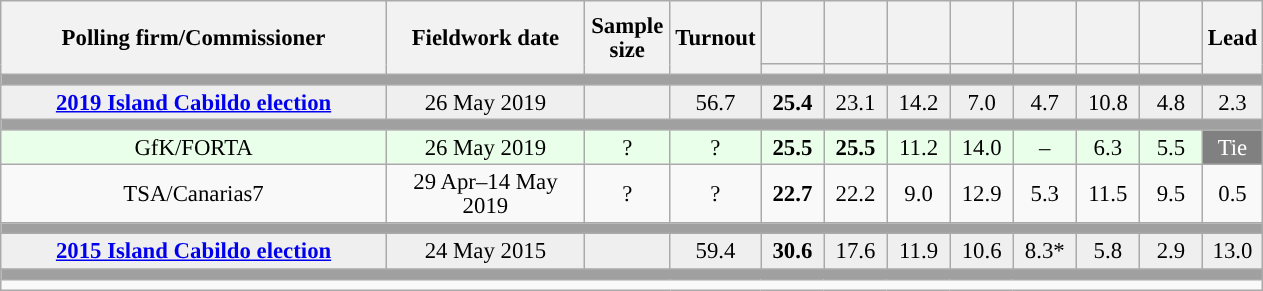<table class="wikitable collapsible collapsed" style="text-align:center; font-size:95%; line-height:16px;">
<tr style="height:42px;">
<th style="width:250px;" rowspan="2">Polling firm/Commissioner</th>
<th style="width:125px;" rowspan="2">Fieldwork date</th>
<th style="width:50px;" rowspan="2">Sample size</th>
<th style="width:45px;" rowspan="2">Turnout</th>
<th style="width:35px;"></th>
<th style="width:35px;"></th>
<th style="width:35px;"></th>
<th style="width:35px;"></th>
<th style="width:35px;"></th>
<th style="width:35px;"></th>
<th style="width:35px;"></th>
<th style="width:30px;" rowspan="2">Lead</th>
</tr>
<tr>
<th style="color:inherit;background:"></th>
<th style="color:inherit;background:"></th>
<th style="color:inherit;background:"></th>
<th style="color:inherit;background:"></th>
<th style="color:inherit;background:"></th>
<th style="color:inherit;background:"></th>
<th style="color:inherit;background:"></th>
</tr>
<tr>
<td colspan="12" style="background:#A0A0A0"></td>
</tr>
<tr style="background:#EFEFEF;">
<td><strong><a href='#'>2019 Island Cabildo election</a></strong></td>
<td>26 May 2019</td>
<td></td>
<td>56.7</td>
<td><strong>25.4</strong><br></td>
<td>23.1<br></td>
<td>14.2<br></td>
<td>7.0<br></td>
<td>4.7<br></td>
<td>10.8<br></td>
<td>4.8<br></td>
<td style="background:">2.3</td>
</tr>
<tr>
<td colspan="12" style="background:#A0A0A0"></td>
</tr>
<tr style="background:#EAFFEA;">
<td>GfK/FORTA</td>
<td>26 May 2019</td>
<td>?</td>
<td>?</td>
<td><strong>25.5</strong><br></td>
<td><strong>25.5</strong><br></td>
<td>11.2<br></td>
<td>14.0<br></td>
<td>–</td>
<td>6.3<br></td>
<td>5.5<br></td>
<td style="background:gray;color:white;">Tie</td>
</tr>
<tr>
<td>TSA/Canarias7</td>
<td>29 Apr–14 May 2019</td>
<td>?</td>
<td>?</td>
<td><strong>22.7</strong><br></td>
<td>22.2<br></td>
<td>9.0<br></td>
<td>12.9<br></td>
<td>5.3<br></td>
<td>11.5<br></td>
<td>9.5<br></td>
<td style="background:">0.5</td>
</tr>
<tr>
<td colspan="12" style="background:#A0A0A0"></td>
</tr>
<tr style="background:#EFEFEF;">
<td><strong><a href='#'>2015 Island Cabildo election</a></strong></td>
<td>24 May 2015</td>
<td></td>
<td>59.4</td>
<td><strong>30.6</strong><br></td>
<td>17.6<br></td>
<td>11.9<br></td>
<td>10.6<br></td>
<td>8.3*<br></td>
<td>5.8<br></td>
<td>2.9<br></td>
<td style="background:">13.0</td>
</tr>
<tr>
<td colspan="12" style="background:#A0A0A0"></td>
</tr>
<tr>
<td align="left" colspan="12"></td>
</tr>
</table>
